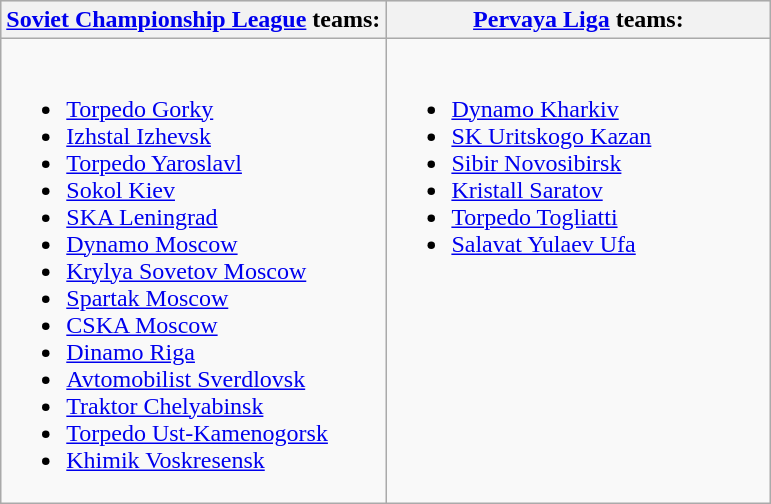<table class="wikitable">
<tr valign="top" bgcolor="#e0e0e0">
<th align="center" width="50%"><a href='#'>Soviet Championship League</a> teams:</th>
<th align="center" width="50%"><a href='#'>Pervaya Liga</a> teams:</th>
</tr>
<tr valign="top">
<td><br><ul><li><a href='#'>Torpedo Gorky</a></li><li><a href='#'>Izhstal Izhevsk</a></li><li><a href='#'>Torpedo Yaroslavl</a></li><li><a href='#'>Sokol Kiev</a></li><li><a href='#'>SKA Leningrad</a></li><li><a href='#'>Dynamo Moscow</a></li><li><a href='#'>Krylya Sovetov Moscow</a></li><li><a href='#'>Spartak Moscow</a></li><li><a href='#'>CSKA Moscow</a></li><li><a href='#'>Dinamo Riga</a></li><li><a href='#'>Avtomobilist Sverdlovsk</a></li><li><a href='#'>Traktor Chelyabinsk</a></li><li><a href='#'>Torpedo Ust-Kamenogorsk</a></li><li><a href='#'>Khimik Voskresensk</a></li></ul></td>
<td><br><ul><li><a href='#'>Dynamo Kharkiv</a></li><li><a href='#'>SK Uritskogo Kazan</a></li><li><a href='#'>Sibir Novosibirsk</a></li><li><a href='#'>Kristall Saratov</a></li><li><a href='#'>Torpedo Togliatti</a></li><li><a href='#'>Salavat Yulaev Ufa</a></li></ul></td>
</tr>
</table>
